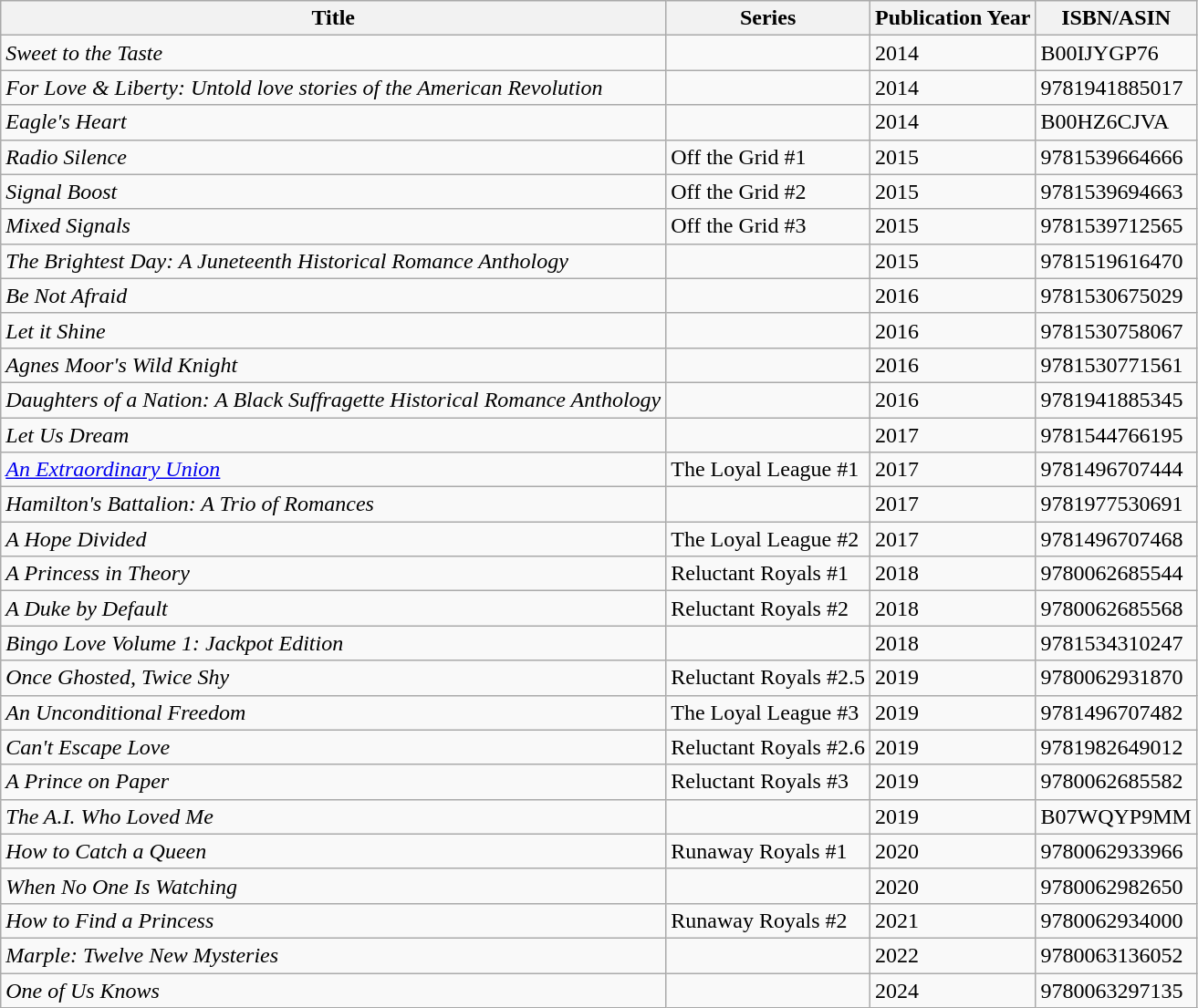<table class="wikitable">
<tr>
<th>Title</th>
<th>Series</th>
<th>Publication Year</th>
<th>ISBN/ASIN</th>
</tr>
<tr>
<td><em>Sweet to the Taste</em></td>
<td></td>
<td>2014</td>
<td>B00IJYGP76</td>
</tr>
<tr>
<td><em>For Love & Liberty: Untold love stories of the American Revolution</em></td>
<td></td>
<td>2014</td>
<td>9781941885017</td>
</tr>
<tr>
<td><em>Eagle's Heart</em></td>
<td></td>
<td>2014</td>
<td>B00HZ6CJVA</td>
</tr>
<tr>
<td><em>Radio Silence</em></td>
<td>Off the Grid #1</td>
<td>2015</td>
<td>9781539664666</td>
</tr>
<tr>
<td><em>Signal Boost</em></td>
<td>Off the Grid #2</td>
<td>2015</td>
<td>9781539694663</td>
</tr>
<tr>
<td><em>Mixed Signals</em></td>
<td>Off the Grid #3</td>
<td>2015</td>
<td>9781539712565</td>
</tr>
<tr>
<td><em>The Brightest Day: A Juneteenth Historical Romance Anthology</em></td>
<td></td>
<td>2015</td>
<td>9781519616470</td>
</tr>
<tr>
<td><em>Be Not Afraid</em></td>
<td></td>
<td>2016</td>
<td>9781530675029</td>
</tr>
<tr>
<td><em>Let it Shine</em></td>
<td></td>
<td>2016</td>
<td>9781530758067</td>
</tr>
<tr>
<td><em>Agnes Moor's Wild Knight</em></td>
<td></td>
<td>2016</td>
<td>9781530771561</td>
</tr>
<tr>
<td><em>Daughters of a Nation: A Black Suffragette Historical Romance Anthology</em></td>
<td></td>
<td>2016</td>
<td>9781941885345</td>
</tr>
<tr>
<td><em>Let Us Dream</em></td>
<td></td>
<td>2017</td>
<td>9781544766195</td>
</tr>
<tr>
<td><em><a href='#'>An Extraordinary Union</a></em></td>
<td>The Loyal League #1</td>
<td>2017</td>
<td>9781496707444</td>
</tr>
<tr>
<td><em>Hamilton's Battalion: A Trio of Romances</em></td>
<td></td>
<td>2017</td>
<td>9781977530691</td>
</tr>
<tr>
<td><em>A Hope Divided</em></td>
<td>The Loyal League #2</td>
<td>2017</td>
<td>9781496707468</td>
</tr>
<tr>
<td><em>A Princess in Theory</em></td>
<td>Reluctant Royals #1</td>
<td>2018</td>
<td>9780062685544</td>
</tr>
<tr>
<td><em>A Duke by Default</em></td>
<td>Reluctant Royals #2</td>
<td>2018</td>
<td>9780062685568</td>
</tr>
<tr>
<td><em>Bingo Love Volume 1: Jackpot Edition</em></td>
<td></td>
<td>2018</td>
<td>9781534310247</td>
</tr>
<tr>
<td><em>Once Ghosted, Twice Shy</em></td>
<td>Reluctant Royals #2.5</td>
<td>2019</td>
<td>9780062931870</td>
</tr>
<tr>
<td><em>An Unconditional Freedom</em></td>
<td>The Loyal League #3</td>
<td>2019</td>
<td>9781496707482</td>
</tr>
<tr>
<td><em>Can't Escape Love</em></td>
<td>Reluctant Royals #2.6</td>
<td>2019</td>
<td>9781982649012</td>
</tr>
<tr>
<td><em>A Prince on Paper</em></td>
<td>Reluctant Royals #3</td>
<td>2019</td>
<td>9780062685582</td>
</tr>
<tr>
<td><em>The A.I. Who Loved Me</em></td>
<td></td>
<td>2019</td>
<td>B07WQYP9MM</td>
</tr>
<tr>
<td><em>How to Catch a Queen</em></td>
<td>Runaway Royals #1</td>
<td>2020</td>
<td>9780062933966</td>
</tr>
<tr>
<td><em>When No One Is Watching</em></td>
<td></td>
<td>2020</td>
<td>9780062982650</td>
</tr>
<tr>
<td><em>How to Find a Princess</em></td>
<td>Runaway Royals #2</td>
<td>2021</td>
<td>9780062934000</td>
</tr>
<tr>
<td><em>Marple: Twelve New Mysteries</em></td>
<td></td>
<td>2022</td>
<td>9780063136052</td>
</tr>
<tr>
<td><em>One of Us Knows</em></td>
<td></td>
<td>2024</td>
<td>9780063297135</td>
</tr>
</table>
